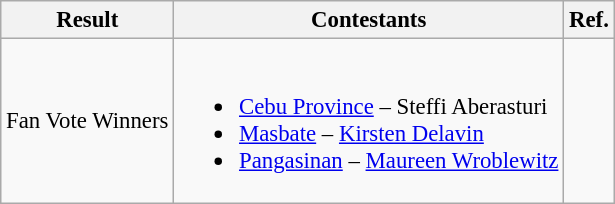<table class="wikitable sortable unsortable" style="font-size: 95%;">
<tr>
<th>Result</th>
<th>Contestants</th>
<th>Ref.</th>
</tr>
<tr>
<td>Fan Vote Winners</td>
<td><br><ul><li><a href='#'>Cebu Province</a> – Steffi Aberasturi</li><li><a href='#'>Masbate</a> – <a href='#'>Kirsten Delavin</a></li><li><a href='#'>Pangasinan</a> – <a href='#'>Maureen Wroblewitz</a></li></ul></td>
<td></td>
</tr>
</table>
